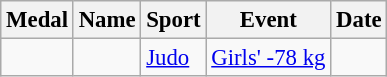<table class="wikitable sortable" style="font-size: 95%;">
<tr>
<th>Medal</th>
<th>Name</th>
<th>Sport</th>
<th>Event</th>
<th>Date</th>
</tr>
<tr>
<td></td>
<td></td>
<td><a href='#'>Judo</a></td>
<td><a href='#'>Girls' -78 kg</a></td>
<td></td>
</tr>
</table>
